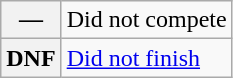<table class="wikitable">
<tr>
<th scope="row">—</th>
<td>Did not compete</td>
</tr>
<tr>
<th scope="row">DNF</th>
<td><a href='#'>Did not finish</a></td>
</tr>
</table>
